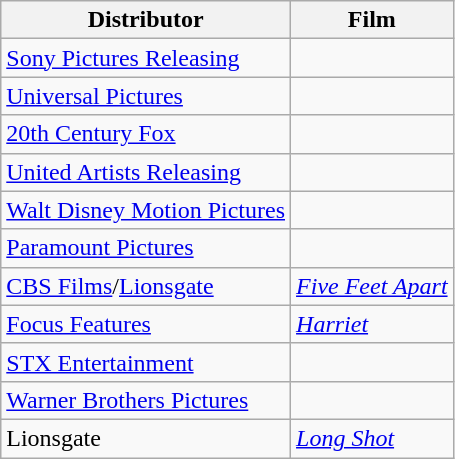<table class="wikitable">
<tr>
<th>Distributor</th>
<th>Film</th>
</tr>
<tr>
<td><a href='#'>Sony Pictures Releasing</a></td>
<td></td>
</tr>
<tr>
<td><a href='#'>Universal Pictures</a></td>
<td></td>
</tr>
<tr>
<td><a href='#'>20th Century Fox</a></td>
<td></td>
</tr>
<tr>
<td><a href='#'>United Artists Releasing</a></td>
<td></td>
</tr>
<tr>
<td><a href='#'>Walt Disney Motion Pictures</a></td>
<td></td>
</tr>
<tr>
<td><a href='#'>Paramount Pictures</a></td>
<td></td>
</tr>
<tr>
<td><a href='#'>CBS Films</a>/<a href='#'>Lionsgate</a></td>
<td><em><a href='#'>Five Feet Apart</a></em></td>
</tr>
<tr>
<td><a href='#'>Focus Features</a></td>
<td><em><a href='#'>Harriet</a></em></td>
</tr>
<tr>
<td><a href='#'>STX Entertainment</a></td>
<td></td>
</tr>
<tr>
<td><a href='#'>Warner Brothers Pictures</a></td>
<td></td>
</tr>
<tr>
<td>Lionsgate</td>
<td><em><a href='#'>Long Shot</a></em></td>
</tr>
</table>
